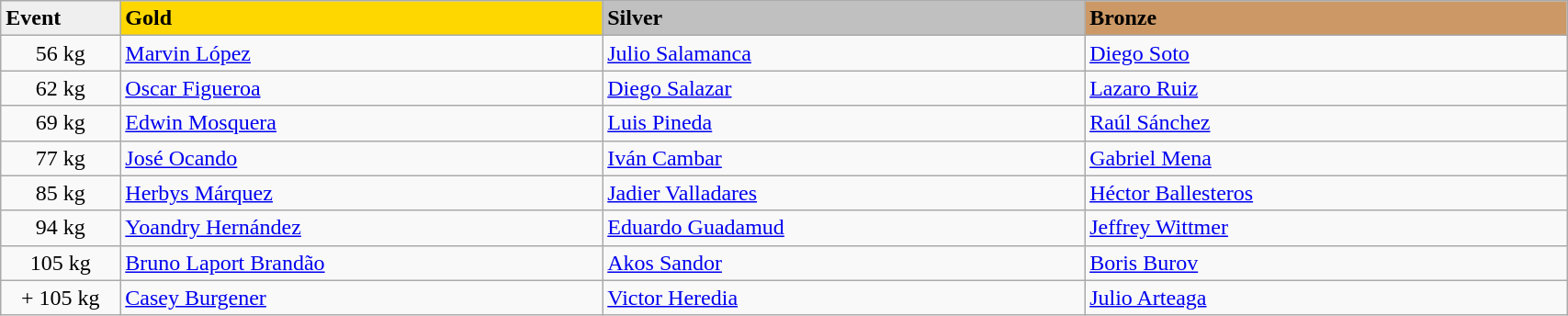<table class="wikitable" width=90%>
<tr bgcolor="#efefef">
<td width="10"><strong>Event</strong></td>
<td bgcolor="gold" width="200"> <strong>Gold</strong></td>
<td bgcolor="silver" width="200"> <strong>Silver</strong></td>
<td bgcolor="CC9966" width="200"> <strong>Bronze</strong></td>
</tr>
<tr>
<td align=center>56 kg </td>
<td> <a href='#'>Marvin López</a> <br></td>
<td> <a href='#'>Julio Salamanca</a> <br></td>
<td> <a href='#'>Diego Soto</a> <br></td>
</tr>
<tr>
<td align=center>62 kg</td>
<td> <a href='#'>Oscar Figueroa</a> <br></td>
<td> <a href='#'>Diego Salazar</a> <br></td>
<td> <a href='#'>Lazaro Ruiz</a> <br></td>
</tr>
<tr>
<td align=center>69 kg</td>
<td> <a href='#'>Edwin Mosquera</a> <br></td>
<td> <a href='#'>Luis Pineda</a> <br></td>
<td> <a href='#'>Raúl Sánchez</a> <br></td>
</tr>
<tr>
<td align=center>77 kg</td>
<td> <a href='#'>José Ocando</a> <br></td>
<td> <a href='#'>Iván Cambar</a> <br></td>
<td> <a href='#'>Gabriel Mena</a> <br></td>
</tr>
<tr>
<td align=center>85 kg</td>
<td> <a href='#'>Herbys Márquez</a> <br></td>
<td> <a href='#'>Jadier Valladares</a> <br></td>
<td> <a href='#'>Héctor Ballesteros</a> <br></td>
</tr>
<tr>
<td align=center>94 kg</td>
<td> <a href='#'>Yoandry Hernández</a> <br></td>
<td> <a href='#'>Eduardo Guadamud</a> <br></td>
<td> <a href='#'>Jeffrey Wittmer</a> <br></td>
</tr>
<tr>
<td align=center>105 kg </td>
<td> <a href='#'>Bruno Laport Brandão</a> <br></td>
<td> <a href='#'>Akos Sandor</a> <br></td>
<td> <a href='#'>Boris Burov</a> <br></td>
</tr>
<tr>
<td align=center>+ 105 kg </td>
<td> <a href='#'>Casey Burgener</a> <br></td>
<td> <a href='#'>Victor Heredia</a> <br></td>
<td> <a href='#'>Julio Arteaga</a> <br></td>
</tr>
</table>
